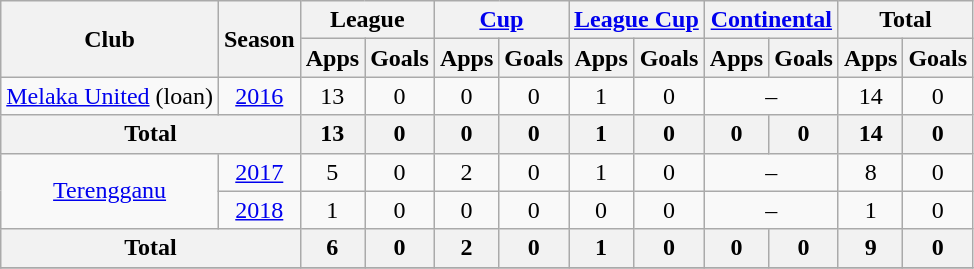<table class="wikitable" style="text-align:center;">
<tr>
<th rowspan="2">Club</th>
<th rowspan="2">Season</th>
<th colspan="2">League</th>
<th colspan="2"><a href='#'>Cup</a></th>
<th colspan="2"><a href='#'>League Cup</a></th>
<th colspan="2"><a href='#'>Continental</a></th>
<th colspan="2">Total</th>
</tr>
<tr>
<th>Apps</th>
<th>Goals</th>
<th>Apps</th>
<th>Goals</th>
<th>Apps</th>
<th>Goals</th>
<th>Apps</th>
<th>Goals</th>
<th>Apps</th>
<th>Goals</th>
</tr>
<tr>
<td><a href='#'>Melaka United</a> (loan)</td>
<td><a href='#'>2016</a></td>
<td>13</td>
<td>0</td>
<td>0</td>
<td>0</td>
<td>1</td>
<td>0</td>
<td colspan="2">–</td>
<td>14</td>
<td>0</td>
</tr>
<tr>
<th colspan="2">Total</th>
<th>13</th>
<th>0</th>
<th>0</th>
<th>0</th>
<th>1</th>
<th>0</th>
<th>0</th>
<th>0</th>
<th>14</th>
<th>0</th>
</tr>
<tr>
<td rowspan=2><a href='#'>Terengganu</a></td>
<td><a href='#'>2017</a></td>
<td>5</td>
<td>0</td>
<td>2</td>
<td>0</td>
<td>1</td>
<td>0</td>
<td colspan="2">–</td>
<td>8</td>
<td>0</td>
</tr>
<tr>
<td><a href='#'>2018</a></td>
<td>1</td>
<td>0</td>
<td>0</td>
<td>0</td>
<td>0</td>
<td>0</td>
<td colspan="2">–</td>
<td>1</td>
<td>0</td>
</tr>
<tr>
<th colspan="2">Total</th>
<th>6</th>
<th>0</th>
<th>2</th>
<th>0</th>
<th>1</th>
<th>0</th>
<th>0</th>
<th>0</th>
<th>9</th>
<th>0</th>
</tr>
<tr>
</tr>
</table>
